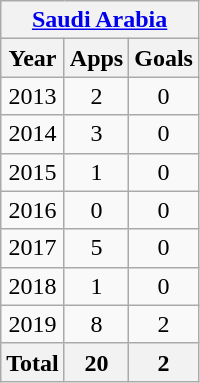<table class="wikitable" style="text-align:center">
<tr>
<th colspan=3><a href='#'>Saudi Arabia</a></th>
</tr>
<tr>
<th>Year</th>
<th>Apps</th>
<th>Goals</th>
</tr>
<tr>
<td>2013</td>
<td>2</td>
<td>0</td>
</tr>
<tr>
<td>2014</td>
<td>3</td>
<td>0</td>
</tr>
<tr>
<td>2015</td>
<td>1</td>
<td>0</td>
</tr>
<tr>
<td>2016</td>
<td>0</td>
<td>0</td>
</tr>
<tr>
<td>2017</td>
<td>5</td>
<td>0</td>
</tr>
<tr>
<td>2018</td>
<td>1</td>
<td>0</td>
</tr>
<tr>
<td>2019</td>
<td>8</td>
<td>2</td>
</tr>
<tr>
<th>Total</th>
<th>20</th>
<th>2</th>
</tr>
</table>
